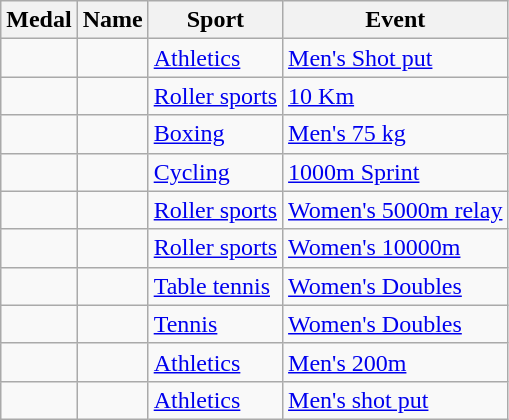<table class="wikitable sortable">
<tr>
<th>Medal</th>
<th>Name</th>
<th>Sport</th>
<th>Event</th>
</tr>
<tr>
<td></td>
<td></td>
<td><a href='#'>Athletics</a></td>
<td><a href='#'>Men's Shot put</a></td>
</tr>
<tr>
<td></td>
<td></td>
<td><a href='#'>Roller sports</a></td>
<td><a href='#'>10 Km</a></td>
</tr>
<tr>
<td></td>
<td></td>
<td><a href='#'>Boxing</a></td>
<td><a href='#'>Men's 75 kg</a></td>
</tr>
<tr>
<td></td>
<td></td>
<td><a href='#'>Cycling</a></td>
<td><a href='#'>1000m Sprint</a></td>
</tr>
<tr>
<td></td>
<td><br> </td>
<td><a href='#'>Roller sports</a></td>
<td><a href='#'>Women's 5000m relay</a></td>
</tr>
<tr>
<td></td>
<td></td>
<td><a href='#'>Roller sports</a></td>
<td><a href='#'>Women's 10000m</a></td>
</tr>
<tr>
<td></td>
<td><br> </td>
<td><a href='#'>Table tennis</a></td>
<td><a href='#'>Women's Doubles</a></td>
</tr>
<tr>
<td></td>
<td><br> </td>
<td><a href='#'>Tennis</a></td>
<td><a href='#'>Women's Doubles</a></td>
</tr>
<tr>
<td></td>
<td></td>
<td><a href='#'>Athletics</a></td>
<td><a href='#'>Men's 200m</a></td>
</tr>
<tr>
<td></td>
<td></td>
<td><a href='#'>Athletics</a></td>
<td><a href='#'>Men's shot put</a></td>
</tr>
</table>
